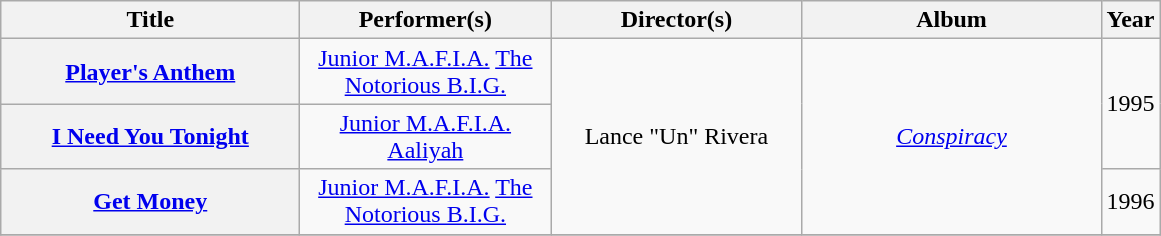<table class="wikitable plainrowheaders sortable" style="text-align:center;">
<tr>
<th scope="col" style="width: 12em;">Title</th>
<th scope="col" style="width: 10em;">Performer(s)</th>
<th scope="col" style="width: 10em;">Director(s)</th>
<th scope="col" style="width: 12em;">Album</th>
<th scope="col" style="width: 2em;">Year</th>
</tr>
<tr>
<th scope="row"><a href='#'>Player's Anthem</a></th>
<td><a href='#'>Junior M.A.F.I.A.</a> <a href='#'>The Notorious B.I.G.</a></td>
<td rowspan="3">Lance "Un" Rivera</td>
<td rowspan="3"><a href='#'><em>Conspiracy</em></a></td>
<td rowspan="2">1995</td>
</tr>
<tr>
<th scope="row"><a href='#'>I Need You Tonight</a></th>
<td><a href='#'>Junior M.A.F.I.A.</a> <a href='#'>Aaliyah</a></td>
</tr>
<tr>
<th scope="row"><a href='#'>Get Money</a></th>
<td><a href='#'>Junior M.A.F.I.A.</a> <a href='#'>The Notorious B.I.G.</a></td>
<td>1996</td>
</tr>
<tr>
</tr>
</table>
